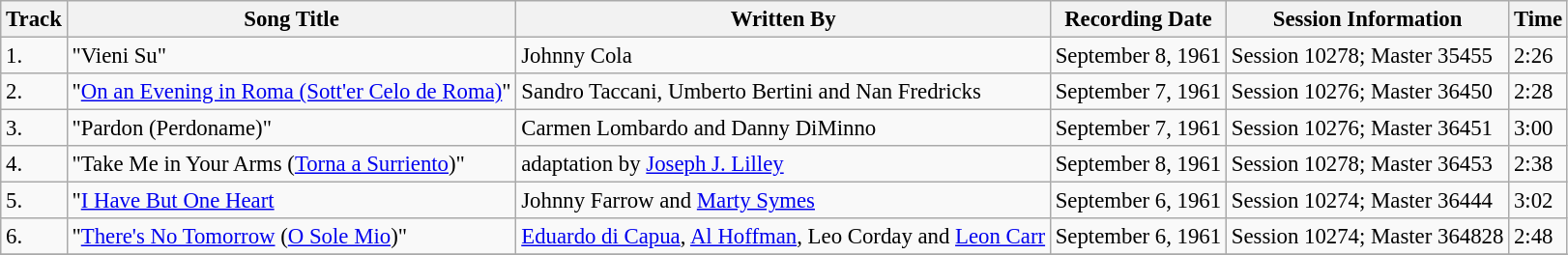<table class="wikitable" style="font-size:95%;">
<tr>
<th>Track</th>
<th>Song Title</th>
<th>Written By</th>
<th>Recording Date</th>
<th>Session Information</th>
<th>Time</th>
</tr>
<tr>
<td>1.</td>
<td>"Vieni Su"</td>
<td>Johnny Cola</td>
<td>September 8, 1961</td>
<td>Session 10278; Master 35455</td>
<td>2:26</td>
</tr>
<tr>
<td>2.</td>
<td>"<a href='#'>On an Evening in Roma (Sott'er Celo de Roma)</a>"</td>
<td>Sandro Taccani, Umberto Bertini and Nan Fredricks</td>
<td>September 7, 1961</td>
<td>Session 10276; Master 36450</td>
<td>2:28</td>
</tr>
<tr>
<td>3.</td>
<td>"Pardon (Perdoname)"</td>
<td>Carmen Lombardo and Danny DiMinno</td>
<td>September 7, 1961</td>
<td>Session 10276; Master 36451</td>
<td>3:00</td>
</tr>
<tr>
<td>4.</td>
<td>"Take Me in Your Arms (<a href='#'>Torna a Surriento</a>)"</td>
<td>adaptation by <a href='#'>Joseph J. Lilley</a></td>
<td>September 8, 1961</td>
<td>Session 10278; Master 36453</td>
<td>2:38</td>
</tr>
<tr>
<td>5.</td>
<td>"<a href='#'>I Have But One Heart</a></td>
<td>Johnny Farrow and <a href='#'>Marty Symes</a></td>
<td>September 6, 1961</td>
<td>Session 10274; Master 36444</td>
<td>3:02</td>
</tr>
<tr>
<td>6.</td>
<td>"<a href='#'>There's No Tomorrow</a> (<a href='#'>O Sole Mio</a>)"</td>
<td><a href='#'>Eduardo di Capua</a>, <a href='#'>Al Hoffman</a>, Leo Corday and <a href='#'>Leon Carr</a></td>
<td>September 6, 1961</td>
<td>Session 10274; Master 364828</td>
<td>2:48</td>
</tr>
<tr>
</tr>
</table>
